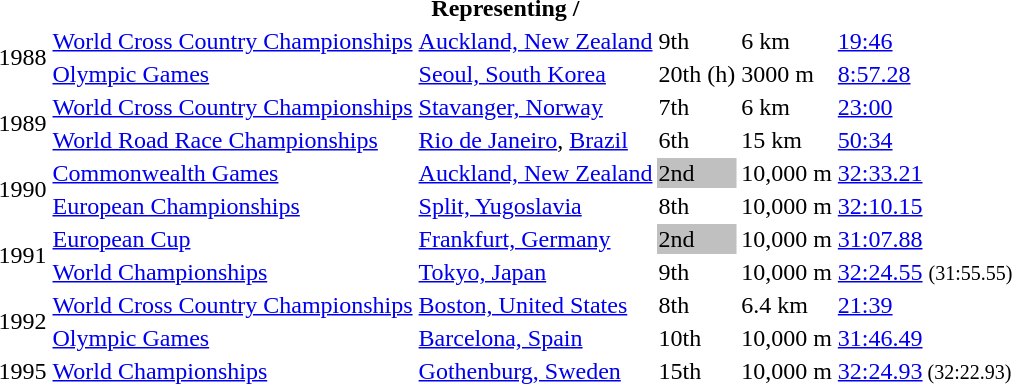<table>
<tr>
<th colspan="6">Representing  / </th>
</tr>
<tr>
<td rowspan=2>1988</td>
<td><a href='#'>World Cross Country Championships</a></td>
<td><a href='#'>Auckland, New Zealand</a></td>
<td>9th</td>
<td>6 km</td>
<td><a href='#'>19:46</a></td>
</tr>
<tr>
<td><a href='#'>Olympic Games</a></td>
<td><a href='#'>Seoul, South Korea</a></td>
<td>20th (h)</td>
<td>3000 m</td>
<td><a href='#'>8:57.28</a></td>
</tr>
<tr>
<td rowspan=2>1989</td>
<td><a href='#'>World Cross Country Championships</a></td>
<td><a href='#'>Stavanger, Norway</a></td>
<td>7th</td>
<td>6 km</td>
<td><a href='#'>23:00</a></td>
</tr>
<tr>
<td><a href='#'>World Road Race Championships</a></td>
<td><a href='#'>Rio de Janeiro</a>, <a href='#'>Brazil</a></td>
<td>6th</td>
<td>15 km</td>
<td><a href='#'>50:34</a></td>
</tr>
<tr>
<td rowspan=2>1990</td>
<td><a href='#'>Commonwealth Games</a></td>
<td><a href='#'>Auckland, New Zealand</a></td>
<td bgcolor="silver">2nd</td>
<td>10,000 m</td>
<td><a href='#'>32:33.21</a></td>
</tr>
<tr>
<td><a href='#'>European Championships</a></td>
<td><a href='#'>Split, Yugoslavia</a></td>
<td>8th</td>
<td>10,000 m</td>
<td><a href='#'>32:10.15</a></td>
</tr>
<tr>
<td rowspan=2>1991</td>
<td><a href='#'>European Cup</a></td>
<td><a href='#'>Frankfurt, Germany</a></td>
<td bgcolor="silver">2nd</td>
<td>10,000 m</td>
<td><a href='#'>31:07.88</a></td>
</tr>
<tr>
<td><a href='#'>World Championships</a></td>
<td><a href='#'>Tokyo, Japan</a></td>
<td>9th</td>
<td>10,000 m</td>
<td><a href='#'>32:24.55</a> <small> (31:55.55)</small></td>
</tr>
<tr>
<td rowspan=2>1992</td>
<td><a href='#'>World Cross Country Championships</a></td>
<td><a href='#'>Boston, United States</a></td>
<td>8th</td>
<td>6.4 km</td>
<td><a href='#'>21:39</a></td>
</tr>
<tr>
<td><a href='#'>Olympic Games</a></td>
<td><a href='#'>Barcelona, Spain</a></td>
<td>10th</td>
<td>10,000 m</td>
<td><a href='#'>31:46.49</a></td>
</tr>
<tr>
<td>1995</td>
<td><a href='#'>World Championships</a></td>
<td><a href='#'>Gothenburg, Sweden</a></td>
<td>15th</td>
<td>10,000 m</td>
<td><a href='#'>32:24.93</a><small> (32:22.93)</small></td>
</tr>
</table>
